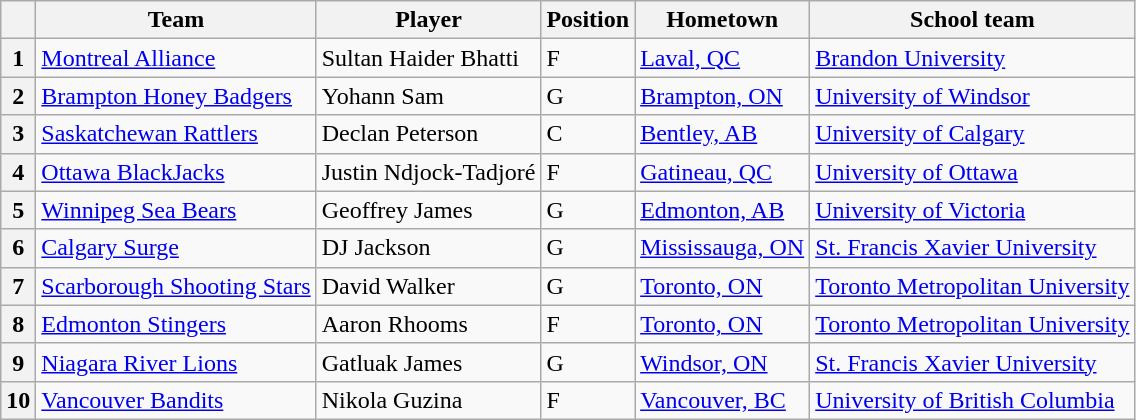<table class="wikitable">
<tr>
<th></th>
<th>Team</th>
<th>Player</th>
<th>Position</th>
<th>Hometown</th>
<th>School team</th>
</tr>
<tr>
<th>1</th>
<td><a href='#'>Montreal Alliance</a></td>
<td>Sultan Haider Bhatti</td>
<td>F</td>
<td><a href='#'>Laval, QC</a></td>
<td><a href='#'>Brandon University</a></td>
</tr>
<tr>
<th>2</th>
<td><a href='#'>Brampton Honey Badgers</a></td>
<td>Yohann Sam</td>
<td>G</td>
<td><a href='#'>Brampton, ON</a></td>
<td><a href='#'>University of Windsor</a></td>
</tr>
<tr>
<th>3</th>
<td><a href='#'>Saskatchewan Rattlers</a></td>
<td>Declan Peterson</td>
<td>C</td>
<td><a href='#'>Bentley, AB</a></td>
<td><a href='#'>University of Calgary</a></td>
</tr>
<tr>
<th>4</th>
<td><a href='#'>Ottawa BlackJacks</a></td>
<td>Justin Ndjock-Tadjoré</td>
<td>F</td>
<td><a href='#'>Gatineau, QC</a></td>
<td><a href='#'>University of Ottawa</a></td>
</tr>
<tr>
<th>5</th>
<td><a href='#'>Winnipeg Sea Bears</a></td>
<td>Geoffrey James</td>
<td>G</td>
<td><a href='#'>Edmonton, AB</a></td>
<td><a href='#'>University of Victoria</a></td>
</tr>
<tr>
<th>6</th>
<td><a href='#'>Calgary Surge</a></td>
<td>DJ Jackson</td>
<td>G</td>
<td><a href='#'>Mississauga, ON</a></td>
<td><a href='#'>St. Francis Xavier University</a></td>
</tr>
<tr>
<th>7</th>
<td><a href='#'>Scarborough Shooting Stars</a></td>
<td>David Walker</td>
<td>G</td>
<td><a href='#'>Toronto, ON</a></td>
<td><a href='#'>Toronto Metropolitan University</a></td>
</tr>
<tr>
<th>8</th>
<td><a href='#'>Edmonton Stingers</a></td>
<td>Aaron Rhooms</td>
<td>F</td>
<td><a href='#'>Toronto, ON</a></td>
<td><a href='#'>Toronto Metropolitan University</a></td>
</tr>
<tr>
<th>9</th>
<td><a href='#'>Niagara River Lions</a></td>
<td>Gatluak James</td>
<td>G</td>
<td><a href='#'>Windsor, ON</a></td>
<td><a href='#'>St. Francis Xavier University</a></td>
</tr>
<tr>
<th>10</th>
<td><a href='#'>Vancouver Bandits</a></td>
<td>Nikola Guzina</td>
<td>F</td>
<td><a href='#'>Vancouver, BC</a></td>
<td><a href='#'>University of British Columbia</a></td>
</tr>
</table>
